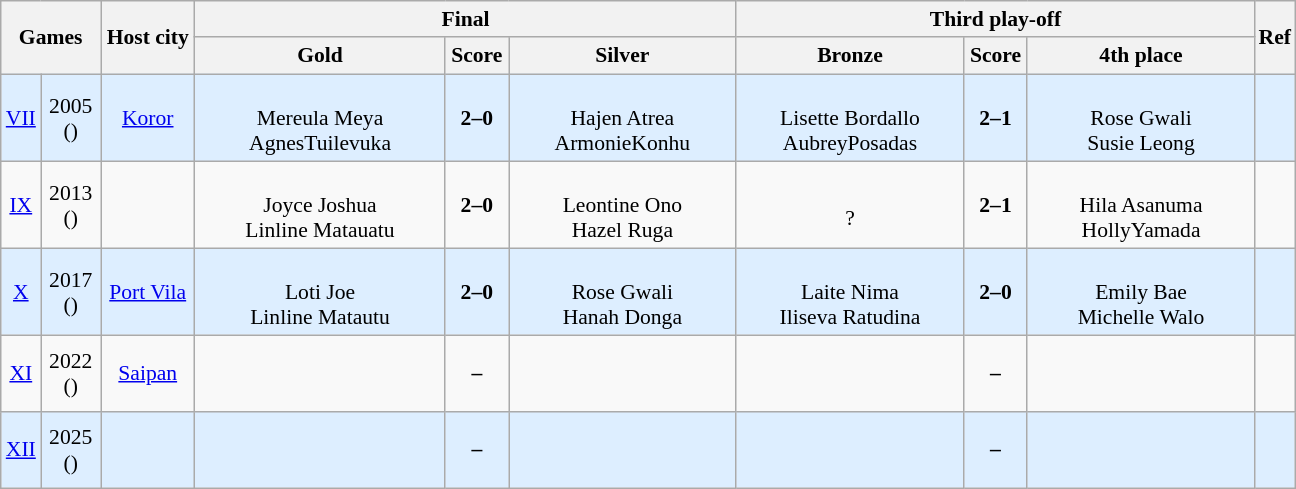<table class="wikitable" style="text-align:center; font-size:90%;">
<tr>
<th rowspan="2" colspan="2" style="padding:0.25em;">Games </th>
<th rowspan="2" scope="col" style="padding:0.25em;">Host city </th>
<th colspan=3>Final</th>
<th colspan=3>Third play-off</th>
<th rowspan="2" scope="col" style="padding:2px;">Ref</th>
</tr>
<tr>
<th width=160>Gold</th>
<th style="padding:0.25em;">Score</th>
<th width=145>Silver</th>
<th width=145>Bronze</th>
<th style="padding:0.25em;">Score</th>
<th width=145>4th place</th>
</tr>
<tr bgcolor=#def>
<td><a href='#'>VII</a></td>
<td style="padding: 8px 5px">2005 <br>()</td>
<td><a href='#'>Koror</a> </td>
<td style="padding:0px;"><br>Mereula Meya <br>AgnesTuilevuka</td>
<td><strong>2–0</strong></td>
<td style="padding:0px;"><br>Hajen Atrea<br>ArmonieKonhu</td>
<td><br> Lisette Bordallo <br>AubreyPosadas</td>
<td><strong>2–1</strong></td>
<td><br>Rose Gwali<br>Susie Leong</td>
<td align=center style="line-height:120%;"><br><br><br></td>
</tr>
<tr>
<td><a href='#'>IX</a></td>
<td style="padding: 8px 5px">2013 <br>()</td>
<td> </td>
<td><br>Joyce Joshua<br>Linline Matauatu</td>
<td><strong>2–0</strong></td>
<td><br>Leontine Ono<br>Hazel Ruga</td>
<td><br> ?</td>
<td><strong>2–1</strong></td>
<td style="padding:0px;"><br>Hila Asanuma<br>HollyYamada</td>
<td align=center><br></td>
</tr>
<tr bgcolor=#def>
<td><a href='#'>X</a></td>
<td style="padding: 8px 5px">2017 <br>()</td>
<td><a href='#'>Port Vila</a> </td>
<td><br>Loti Joe<br>Linline Matautu</td>
<td><strong>2–0</strong></td>
<td><br>Rose Gwali<br>Hanah Donga</td>
<td><br>Laite Nima<br>Iliseva Ratudina</td>
<td><strong>2–0</strong></td>
<td><br>Emily Bae<br>Michelle Walo</td>
<td align=center><br></td>
</tr>
<tr>
<td><a href='#'>XI</a></td>
<td style="padding: 8px 5px">2022 <br>()</td>
<td><a href='#'>Saipan</a> </td>
<td></td>
<td><strong>–</strong></td>
<td></td>
<td></td>
<td><strong>–</strong></td>
<td></td>
<td align=center></td>
</tr>
<tr bgcolor=#def>
<td align=center><a href='#'>XII</a></td>
<td style="padding: 8px 5px">2025 <br>()</td>
<td></td>
<td><br> <br></td>
<td><strong>–</strong></td>
<td><br> <br></td>
<td><br> <br></td>
<td><strong>–</strong></td>
<td><br> <br></td>
<td align=center></td>
</tr>
</table>
